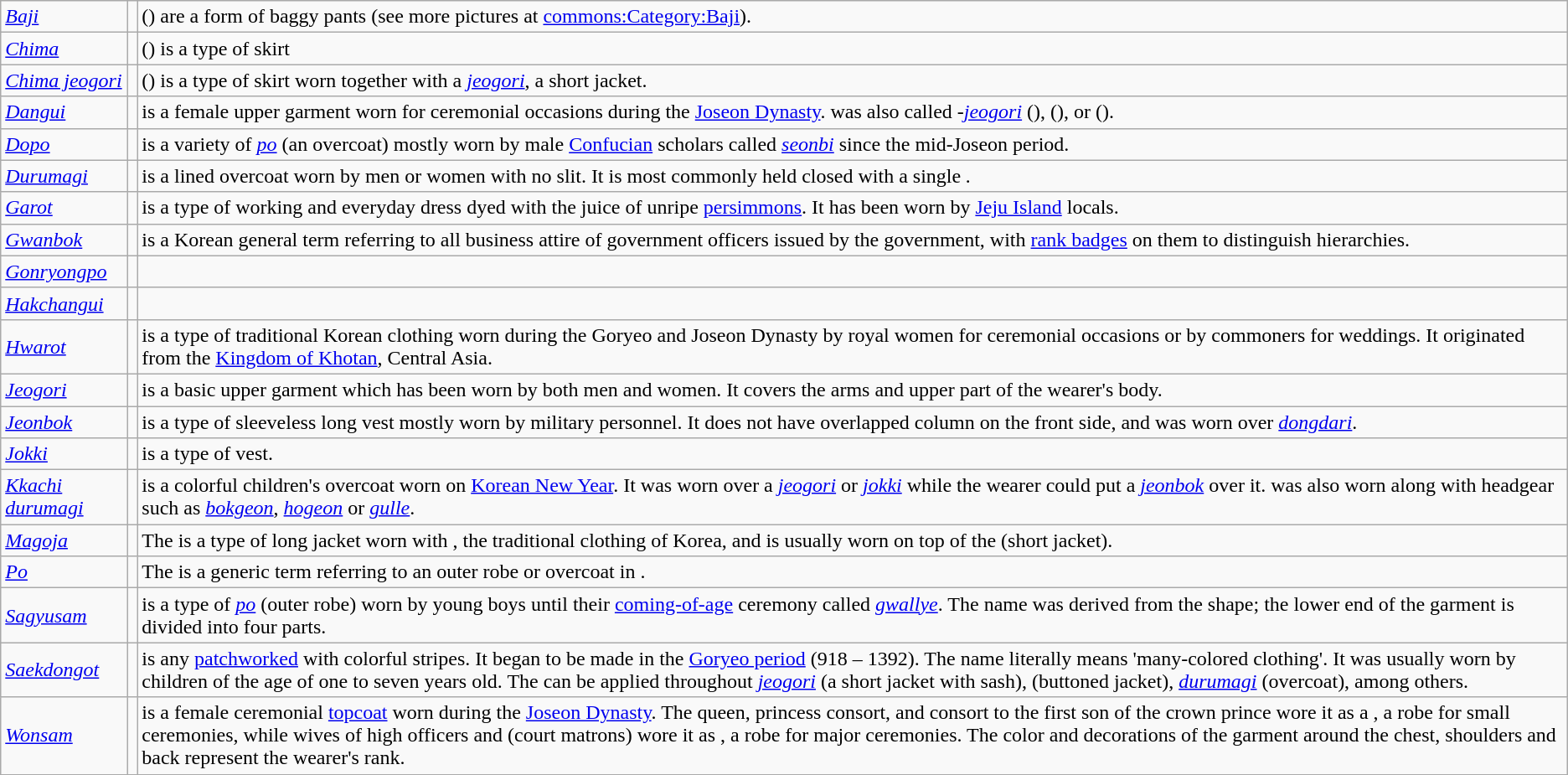<table class="wikitable" border="1">
<tr>
<td><a href='#'><em>Baji</em></a></td>
<td></td>
<td> () are a form of baggy pants (see more pictures at <a href='#'>commons:Category:Baji</a>).</td>
</tr>
<tr>
<td><a href='#'><em>Chima</em></a></td>
<td></td>
<td> () is a type of skirt</td>
</tr>
<tr>
<td><em><a href='#'>Chima jeogori</a></em></td>
<td></td>
<td> () is a type of skirt worn together with a <em><a href='#'>jeogori</a></em>, a short jacket.</td>
</tr>
<tr>
<td><em><a href='#'>Dangui</a></em></td>
<td></td>
<td> is a female upper garment worn for ceremonial occasions during the <a href='#'>Joseon Dynasty</a>.  was also called <em>-<a href='#'>jeogori</a></em> (),  (), or  ().</td>
</tr>
<tr>
<td><a href='#'><em>Dopo</em></a></td>
<td></td>
<td> is a variety of <a href='#'><em>po</em></a> (an overcoat) mostly worn by male <a href='#'>Confucian</a> scholars called <em><a href='#'>seonbi</a></em> since the mid-Joseon period.</td>
</tr>
<tr>
<td><em><a href='#'>Durumagi</a></em></td>
<td></td>
<td> is a lined overcoat worn by men or women with no slit. It is most commonly held closed with a single <em>.</em></td>
</tr>
<tr>
<td><em><a href='#'>Garot</a></em></td>
<td></td>
<td> is a type of working and everyday dress dyed with the juice of unripe <a href='#'>persimmons</a>. It has been worn by <a href='#'>Jeju Island</a> locals.</td>
</tr>
<tr>
<td><em><a href='#'>Gwanbok</a></em></td>
<td></td>
<td> is a Korean general term referring to all business attire of government officers issued by the government, with <a href='#'>rank badges</a> on them to distinguish hierarchies.</td>
</tr>
<tr>
<td><a href='#'><em>Gonryongpo</em></a></td>
<td></td>
<td></td>
</tr>
<tr>
<td><em><a href='#'>Hakchangui</a></em></td>
<td></td>
<td></td>
</tr>
<tr>
<td><em><a href='#'>Hwarot</a></em></td>
<td></td>
<td> is a type of traditional Korean clothing worn during the Goryeo and Joseon Dynasty by royal women for ceremonial occasions or by commoners for weddings. It originated from the <a href='#'>Kingdom of Khotan</a>, Central Asia.</td>
</tr>
<tr>
<td><em><a href='#'>Jeogori</a></em></td>
<td></td>
<td> is a basic upper garment which has been worn by both men and women. It covers the arms and upper part of the wearer's body.</td>
</tr>
<tr>
<td><em><a href='#'>Jeonbok</a></em></td>
<td></td>
<td> is a type of sleeveless long vest mostly worn by military personnel. It does not have overlapped column on the front side, and was worn over <em><a href='#'>dongdari</a></em>.</td>
</tr>
<tr>
<td><em><a href='#'>Jokki</a></em></td>
<td></td>
<td> is a type of vest.</td>
</tr>
<tr>
<td><em><a href='#'>Kkachi durumagi</a></em></td>
<td></td>
<td> is a colorful children's overcoat worn on <a href='#'>Korean New Year</a>. It was worn over a <em><a href='#'>jeogori</a></em> or <em><a href='#'>jokki</a></em> while the wearer could put a <em><a href='#'>jeonbok</a></em> over it.  was also worn along with headgear such as <em><a href='#'>bokgeon</a></em>, <em><a href='#'>hogeon</a></em> or <em><a href='#'>gulle</a></em>.</td>
</tr>
<tr>
<td><em><a href='#'>Magoja</a></em></td>
<td></td>
<td>The  is a type of long jacket worn with , the traditional clothing of Korea, and is usually worn on top of the  (short jacket).</td>
</tr>
<tr>
<td><a href='#'><em>Po</em></a></td>
<td></td>
<td>The  is a generic term referring to an outer robe or overcoat in .</td>
</tr>
<tr>
<td><em><a href='#'>Sagyusam</a></em></td>
<td></td>
<td> is a type of <em><a href='#'>po</a></em> (outer robe) worn by young boys until their <a href='#'>coming-of-age</a> ceremony called <em><a href='#'>gwallye</a></em>. The name was derived from the shape; the lower end of the garment is divided into four parts.</td>
</tr>
<tr>
<td><em><a href='#'>Saekdongot</a></em></td>
<td></td>
<td> is any  <a href='#'>patchworked</a> with colorful stripes. It began to be made in the <a href='#'>Goryeo period</a> (918 – 1392). The name literally means 'many-colored clothing'. It was usually worn by children of the age of one to seven years old. The  can be applied throughout <em><a href='#'>jeogori</a></em> (a short jacket with sash),  (buttoned jacket), <em><a href='#'>durumagi</a></em> (overcoat), among others.</td>
</tr>
<tr>
<td><em><a href='#'>Wonsam</a></em></td>
<td></td>
<td> is a female ceremonial <a href='#'>topcoat</a> worn during the <a href='#'>Joseon Dynasty</a>. The queen, princess consort, and consort to the first son of the crown prince wore it as a , a robe for small ceremonies, while wives of high officers and  (court matrons)  wore it as , a robe for major ceremonies. The color and decorations of the garment around the chest, shoulders and back represent the wearer's rank.</td>
</tr>
</table>
